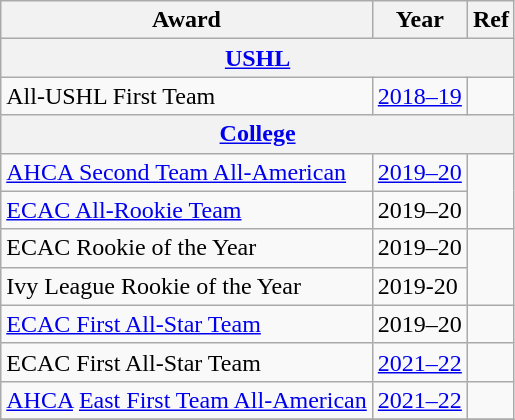<table class="wikitable">
<tr>
<th>Award</th>
<th>Year</th>
<th>Ref</th>
</tr>
<tr>
<th colspan="3"><a href='#'>USHL</a></th>
</tr>
<tr>
<td>All-USHL First Team</td>
<td><a href='#'>2018–19</a></td>
<td></td>
</tr>
<tr>
<th colspan="3"><a href='#'>College</a></th>
</tr>
<tr>
<td><a href='#'>AHCA Second Team All-American</a></td>
<td><a href='#'>2019–20</a></td>
<td rowspan="2"></td>
</tr>
<tr>
<td><a href='#'>ECAC All-Rookie Team</a></td>
<td>2019–20</td>
</tr>
<tr>
<td>ECAC Rookie of the Year</td>
<td>2019–20</td>
<td rowspan="2"></td>
</tr>
<tr>
<td>Ivy League Rookie of the Year</td>
<td>2019-20</td>
</tr>
<tr>
<td><a href='#'>ECAC First All-Star Team</a></td>
<td>2019–20</td>
<td></td>
</tr>
<tr>
<td>ECAC First All-Star Team</td>
<td><a href='#'>2021–22</a></td>
<td></td>
</tr>
<tr>
<td><a href='#'>AHCA</a> <a href='#'>East First Team All-American</a></td>
<td><a href='#'>2021–22</a></td>
<td></td>
</tr>
<tr>
</tr>
</table>
